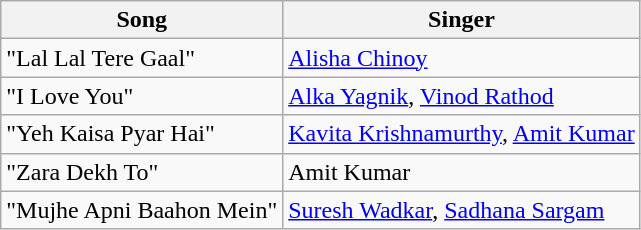<table class="wikitable">
<tr>
<th>Song</th>
<th>Singer</th>
</tr>
<tr>
<td>"Lal Lal Tere Gaal"</td>
<td><a href='#'>Alisha Chinoy</a></td>
</tr>
<tr>
<td>"I Love You"</td>
<td><a href='#'>Alka Yagnik</a>, <a href='#'>Vinod Rathod</a></td>
</tr>
<tr>
<td>"Yeh Kaisa Pyar Hai"</td>
<td><a href='#'>Kavita Krishnamurthy</a>, <a href='#'>Amit Kumar</a></td>
</tr>
<tr>
<td>"Zara Dekh To"</td>
<td>Amit Kumar</td>
</tr>
<tr>
<td>"Mujhe Apni Baahon Mein"</td>
<td><a href='#'>Suresh Wadkar</a>, <a href='#'>Sadhana Sargam</a></td>
</tr>
</table>
